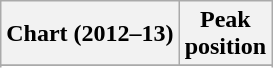<table class="wikitable sortable plainrowheaders" style="text-align:center">
<tr>
<th scope="col">Chart (2012–13)</th>
<th scope="col">Peak<br>position</th>
</tr>
<tr>
</tr>
<tr>
</tr>
</table>
